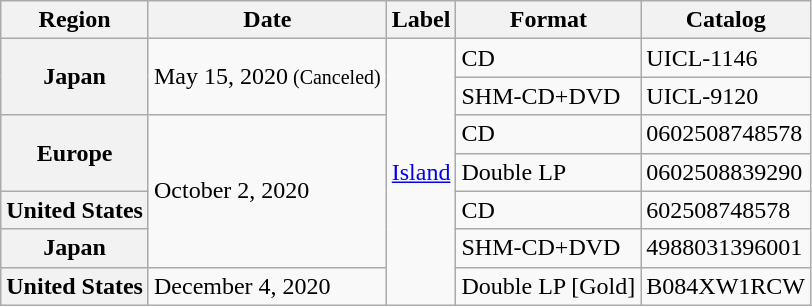<table class="wikitable plainrowheaders">
<tr>
<th scope="col">Region</th>
<th scope="col">Date</th>
<th scope="col">Label</th>
<th scope="col">Format</th>
<th scope="col">Catalog</th>
</tr>
<tr>
<th scope="row" rowspan="2">Japan</th>
<td rowspan="2">May 15, 2020<small> (Canceled)</small></td>
<td rowspan="7"><a href='#'>Island</a></td>
<td>CD</td>
<td>UICL-1146</td>
</tr>
<tr>
<td>SHM-CD+DVD</td>
<td>UICL-9120</td>
</tr>
<tr>
<th scope="row" rowspan="2">Europe</th>
<td rowspan="4">October 2, 2020</td>
<td>CD</td>
<td>0602508748578</td>
</tr>
<tr>
<td>Double LP</td>
<td>0602508839290</td>
</tr>
<tr>
<th scope="row">United States</th>
<td>CD</td>
<td>602508748578</td>
</tr>
<tr>
<th scope="row">Japan</th>
<td>SHM-CD+DVD</td>
<td>4988031396001</td>
</tr>
<tr>
<th scope="row">United States</th>
<td>December 4, 2020</td>
<td>Double LP [Gold]</td>
<td>B084XW1RCW</td>
</tr>
</table>
